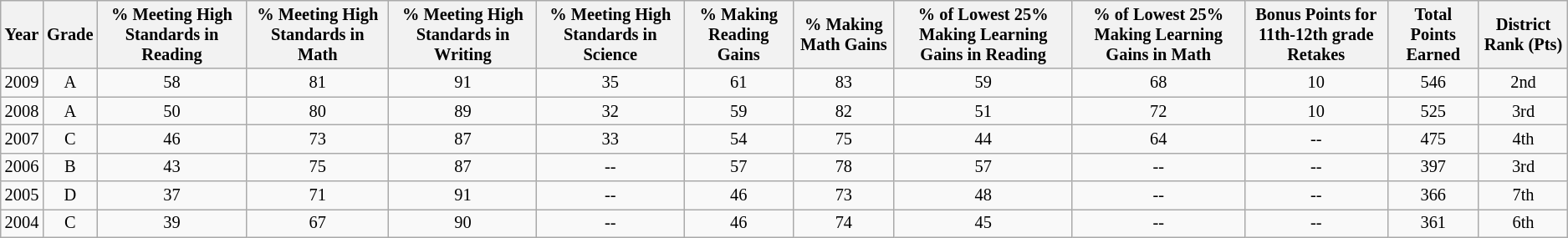<table class="wikitable sortable" style="text-align: center; font-size: 85%; width: auto; table-layout: fixed;">
<tr>
<th>Year</th>
<th>Grade</th>
<th>% Meeting High Standards in Reading</th>
<th>% Meeting High Standards in Math</th>
<th>% Meeting High Standards in Writing</th>
<th>% Meeting High Standards in Science</th>
<th>% Making Reading Gains</th>
<th>% Making Math Gains</th>
<th>% of Lowest 25% Making Learning Gains in Reading</th>
<th>% of Lowest 25% Making Learning Gains in Math</th>
<th>Bonus Points for 11th-12th grade Retakes</th>
<th>Total Points Earned</th>
<th>District Rank (Pts)</th>
</tr>
<tr>
<td>2009</td>
<td>A</td>
<td>58</td>
<td>81</td>
<td>91</td>
<td>35</td>
<td>61</td>
<td>83</td>
<td>59</td>
<td>68</td>
<td>10</td>
<td>546</td>
<td>2nd</td>
</tr>
<tr>
<td>2008</td>
<td>A</td>
<td>50</td>
<td>80</td>
<td>89</td>
<td>32</td>
<td>59</td>
<td>82</td>
<td>51</td>
<td>72</td>
<td>10</td>
<td>525</td>
<td>3rd</td>
</tr>
<tr>
<td>2007</td>
<td>C</td>
<td>46</td>
<td>73</td>
<td>87</td>
<td>33</td>
<td>54</td>
<td>75</td>
<td>44</td>
<td>64</td>
<td>--</td>
<td>475</td>
<td>4th</td>
</tr>
<tr>
<td>2006</td>
<td>B</td>
<td>43</td>
<td>75</td>
<td>87</td>
<td>--</td>
<td>57</td>
<td>78</td>
<td>57</td>
<td>--</td>
<td>--</td>
<td>397</td>
<td>3rd</td>
</tr>
<tr>
<td>2005</td>
<td>D</td>
<td>37</td>
<td>71</td>
<td>91</td>
<td>--</td>
<td>46</td>
<td>73</td>
<td>48</td>
<td>--</td>
<td>--</td>
<td>366</td>
<td>7th</td>
</tr>
<tr>
<td>2004</td>
<td>C</td>
<td>39</td>
<td>67</td>
<td>90</td>
<td>--</td>
<td>46</td>
<td>74</td>
<td>45</td>
<td>--</td>
<td>--</td>
<td>361</td>
<td>6th</td>
</tr>
</table>
